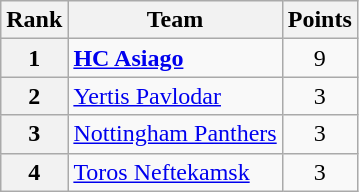<table class="wikitable" style="text-align: center;">
<tr>
<th>Rank</th>
<th>Team</th>
<th>Points</th>
</tr>
<tr>
<th>1</th>
<td style="text-align: left;"> <strong><a href='#'>HC Asiago</a></strong></td>
<td>9</td>
</tr>
<tr>
<th>2</th>
<td style="text-align: left;"> <a href='#'>Yertis Pavlodar</a></td>
<td>3</td>
</tr>
<tr>
<th>3</th>
<td style="text-align: left;"> <a href='#'>Nottingham Panthers</a></td>
<td>3</td>
</tr>
<tr>
<th>4</th>
<td style="text-align: left;"> <a href='#'>Toros Neftekamsk</a></td>
<td>3</td>
</tr>
</table>
